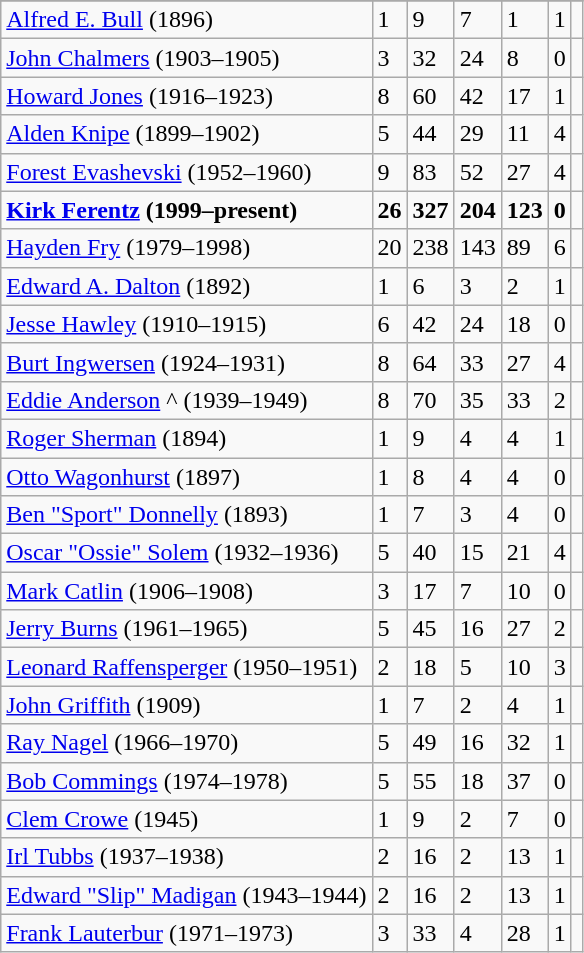<table class="wikitable">
<tr>
</tr>
<tr>
<td><a href='#'>Alfred E. Bull</a> (1896)</td>
<td>1</td>
<td>9</td>
<td>7</td>
<td>1</td>
<td>1</td>
<td></td>
</tr>
<tr>
<td><a href='#'>John Chalmers</a> (1903–1905)</td>
<td>3</td>
<td>32</td>
<td>24</td>
<td>8</td>
<td>0</td>
<td></td>
</tr>
<tr>
<td><a href='#'>Howard Jones</a> (1916–1923)</td>
<td>8</td>
<td>60</td>
<td>42</td>
<td>17</td>
<td>1</td>
<td></td>
</tr>
<tr>
<td><a href='#'>Alden Knipe</a> (1899–1902)</td>
<td>5</td>
<td>44</td>
<td>29</td>
<td>11</td>
<td>4</td>
<td></td>
</tr>
<tr>
<td><a href='#'>Forest Evashevski</a> (1952–1960)</td>
<td>9</td>
<td>83</td>
<td>52</td>
<td>27</td>
<td>4</td>
<td></td>
</tr>
<tr>
<td><strong><a href='#'>Kirk Ferentz</a> (1999–present)</strong></td>
<td><strong>26</strong></td>
<td><strong>327</strong></td>
<td><strong>204</strong></td>
<td><strong>123</strong></td>
<td><strong>0</strong></td>
<td><strong></strong></td>
</tr>
<tr>
<td><a href='#'>Hayden Fry</a> (1979–1998)</td>
<td>20</td>
<td>238</td>
<td>143</td>
<td>89</td>
<td>6</td>
<td></td>
</tr>
<tr>
<td><a href='#'>Edward A. Dalton</a> (1892)</td>
<td>1</td>
<td>6</td>
<td>3</td>
<td>2</td>
<td>1</td>
<td></td>
</tr>
<tr>
<td><a href='#'>Jesse Hawley</a> (1910–1915)</td>
<td>6</td>
<td>42</td>
<td>24</td>
<td>18</td>
<td>0</td>
<td></td>
</tr>
<tr>
<td><a href='#'>Burt Ingwersen</a> (1924–1931)</td>
<td>8</td>
<td>64</td>
<td>33</td>
<td>27</td>
<td>4</td>
<td></td>
</tr>
<tr>
<td><a href='#'>Eddie Anderson</a> ^ (1939–1949)</td>
<td>8</td>
<td>70</td>
<td>35</td>
<td>33</td>
<td>2</td>
<td></td>
</tr>
<tr>
<td><a href='#'>Roger Sherman</a> (1894)</td>
<td>1</td>
<td>9</td>
<td>4</td>
<td>4</td>
<td>1</td>
<td></td>
</tr>
<tr>
<td><a href='#'>Otto Wagonhurst</a> (1897)</td>
<td>1</td>
<td>8</td>
<td>4</td>
<td>4</td>
<td>0</td>
<td></td>
</tr>
<tr>
<td><a href='#'>Ben "Sport" Donnelly</a> (1893)</td>
<td>1</td>
<td>7</td>
<td>3</td>
<td>4</td>
<td>0</td>
<td></td>
</tr>
<tr>
<td><a href='#'>Oscar "Ossie" Solem</a> (1932–1936)</td>
<td>5</td>
<td>40</td>
<td>15</td>
<td>21</td>
<td>4</td>
<td></td>
</tr>
<tr>
<td><a href='#'>Mark Catlin</a> (1906–1908)</td>
<td>3</td>
<td>17</td>
<td>7</td>
<td>10</td>
<td>0</td>
<td></td>
</tr>
<tr>
<td><a href='#'>Jerry Burns</a> (1961–1965)</td>
<td>5</td>
<td>45</td>
<td>16</td>
<td>27</td>
<td>2</td>
<td></td>
</tr>
<tr>
<td><a href='#'>Leonard Raffensperger</a> (1950–1951)</td>
<td>2</td>
<td>18</td>
<td>5</td>
<td>10</td>
<td>3</td>
<td></td>
</tr>
<tr>
<td><a href='#'>John Griffith</a> (1909)</td>
<td>1</td>
<td>7</td>
<td>2</td>
<td>4</td>
<td>1</td>
<td></td>
</tr>
<tr>
<td><a href='#'>Ray Nagel</a> (1966–1970)</td>
<td>5</td>
<td>49</td>
<td>16</td>
<td>32</td>
<td>1</td>
<td></td>
</tr>
<tr>
<td><a href='#'>Bob Commings</a> (1974–1978)</td>
<td>5</td>
<td>55</td>
<td>18</td>
<td>37</td>
<td>0</td>
<td></td>
</tr>
<tr>
<td><a href='#'>Clem Crowe</a> (1945)</td>
<td>1</td>
<td>9</td>
<td>2</td>
<td>7</td>
<td>0</td>
<td></td>
</tr>
<tr>
<td><a href='#'>Irl Tubbs</a> (1937–1938)</td>
<td>2</td>
<td>16</td>
<td>2</td>
<td>13</td>
<td>1</td>
<td></td>
</tr>
<tr>
<td><a href='#'>Edward "Slip" Madigan</a> (1943–1944)</td>
<td>2</td>
<td>16</td>
<td>2</td>
<td>13</td>
<td>1</td>
<td></td>
</tr>
<tr>
<td><a href='#'>Frank Lauterbur</a> (1971–1973)</td>
<td>3</td>
<td>33</td>
<td>4</td>
<td>28</td>
<td>1</td>
<td></td>
</tr>
</table>
